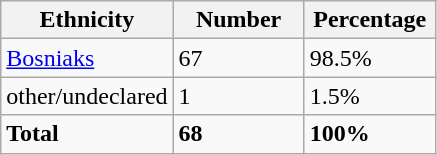<table class="wikitable">
<tr>
<th width="100px">Ethnicity</th>
<th width="80px">Number</th>
<th width="80px">Percentage</th>
</tr>
<tr>
<td><a href='#'>Bosniaks</a></td>
<td>67</td>
<td>98.5%</td>
</tr>
<tr>
<td>other/undeclared</td>
<td>1</td>
<td>1.5%</td>
</tr>
<tr>
<td><strong>Total</strong></td>
<td><strong>68</strong></td>
<td><strong>100%</strong></td>
</tr>
</table>
